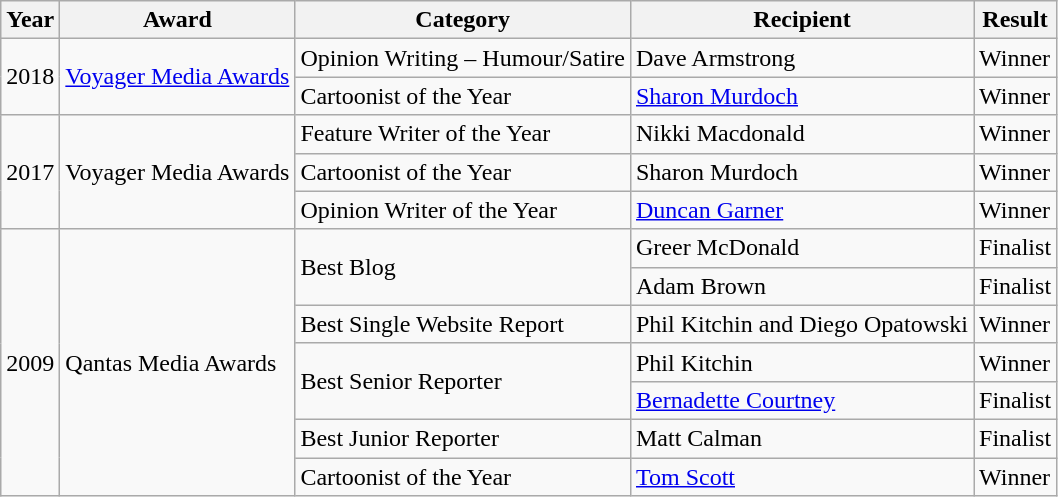<table class="wikitable">
<tr>
<th>Year</th>
<th>Award</th>
<th>Category</th>
<th>Recipient</th>
<th>Result</th>
</tr>
<tr>
<td rowspan="2">2018</td>
<td rowspan="2"><a href='#'>Voyager Media Awards</a></td>
<td>Opinion Writing – Humour/Satire</td>
<td>Dave Armstrong</td>
<td>Winner</td>
</tr>
<tr>
<td>Cartoonist of the Year</td>
<td><a href='#'>Sharon Murdoch</a></td>
<td>Winner</td>
</tr>
<tr>
<td rowspan="3">2017</td>
<td rowspan="3">Voyager Media Awards</td>
<td>Feature Writer of the Year</td>
<td>Nikki Macdonald</td>
<td>Winner</td>
</tr>
<tr>
<td>Cartoonist of the Year</td>
<td>Sharon Murdoch</td>
<td>Winner</td>
</tr>
<tr>
<td>Opinion Writer of the Year</td>
<td><a href='#'>Duncan Garner</a></td>
<td>Winner</td>
</tr>
<tr>
<td rowspan="7">2009</td>
<td rowspan="7">Qantas Media Awards</td>
<td rowspan="2">Best Blog</td>
<td>Greer McDonald</td>
<td>Finalist</td>
</tr>
<tr>
<td>Adam Brown</td>
<td>Finalist</td>
</tr>
<tr>
<td>Best Single Website Report</td>
<td>Phil Kitchin and Diego Opatowski</td>
<td>Winner</td>
</tr>
<tr>
<td rowspan="2">Best Senior Reporter</td>
<td>Phil Kitchin</td>
<td>Winner</td>
</tr>
<tr>
<td><a href='#'>Bernadette Courtney</a></td>
<td>Finalist</td>
</tr>
<tr>
<td>Best Junior Reporter</td>
<td>Matt Calman</td>
<td>Finalist</td>
</tr>
<tr>
<td>Cartoonist of the Year</td>
<td><a href='#'>Tom Scott</a></td>
<td>Winner</td>
</tr>
</table>
